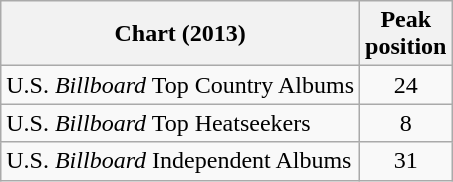<table class="wikitable">
<tr>
<th>Chart (2013)</th>
<th>Peak<br>position</th>
</tr>
<tr>
<td>U.S. <em>Billboard</em> Top Country Albums</td>
<td align="center">24</td>
</tr>
<tr>
<td>U.S. <em>Billboard</em> Top Heatseekers</td>
<td align="center">8</td>
</tr>
<tr>
<td>U.S. <em>Billboard</em> Independent Albums</td>
<td align="center">31</td>
</tr>
</table>
